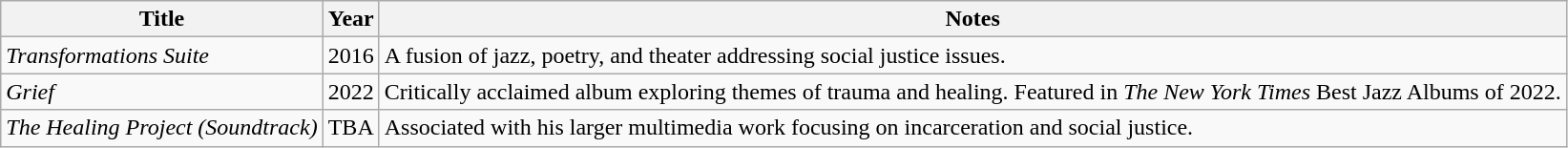<table class="wikitable">
<tr>
<th>Title</th>
<th>Year</th>
<th>Notes</th>
</tr>
<tr>
<td><em>Transformations Suite</em></td>
<td>2016</td>
<td>A fusion of jazz, poetry, and theater addressing social justice issues.</td>
</tr>
<tr>
<td><em>Grief</em></td>
<td>2022</td>
<td>Critically acclaimed album exploring themes of trauma and healing. Featured in <em>The New York Times</em> Best Jazz Albums of 2022.</td>
</tr>
<tr>
<td><em>The Healing Project (Soundtrack)</em></td>
<td>TBA</td>
<td>Associated with his larger multimedia work focusing on incarceration and social justice.</td>
</tr>
</table>
